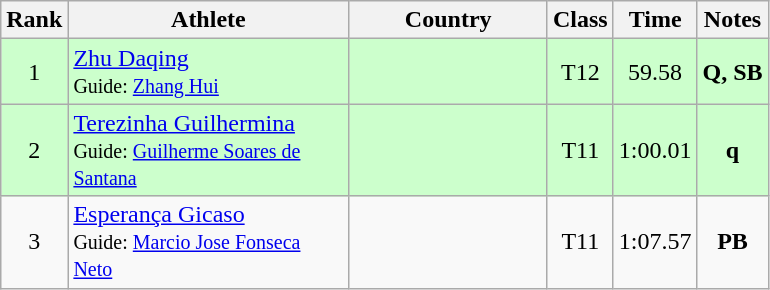<table class="wikitable sortable" style="text-align:center">
<tr>
<th>Rank</th>
<th style="width:180px">Athlete</th>
<th style="width:125px">Country</th>
<th>Class</th>
<th>Time</th>
<th>Notes</th>
</tr>
<tr style="background:#cfc;">
<td>1</td>
<td style="text-align:left;"><a href='#'>Zhu Daqing</a><br><small>Guide: <a href='#'>Zhang Hui</a></small></td>
<td style="text-align:left;"></td>
<td>T12</td>
<td>59.58</td>
<td><strong>Q, SB</strong></td>
</tr>
<tr style="background:#cfc;">
<td>2</td>
<td style="text-align:left;"><a href='#'>Terezinha Guilhermina</a><br><small>Guide: <a href='#'>Guilherme Soares de Santana</a></small></td>
<td style="text-align:left;"></td>
<td>T11</td>
<td>1:00.01</td>
<td><strong>q</strong></td>
</tr>
<tr>
<td>3</td>
<td style="text-align:left;"><a href='#'>Esperança Gicaso</a><br><small>Guide: <a href='#'>Marcio Jose Fonseca Neto</a></small></td>
<td style="text-align:left;"></td>
<td>T11</td>
<td>1:07.57</td>
<td><strong>PB</strong></td>
</tr>
</table>
